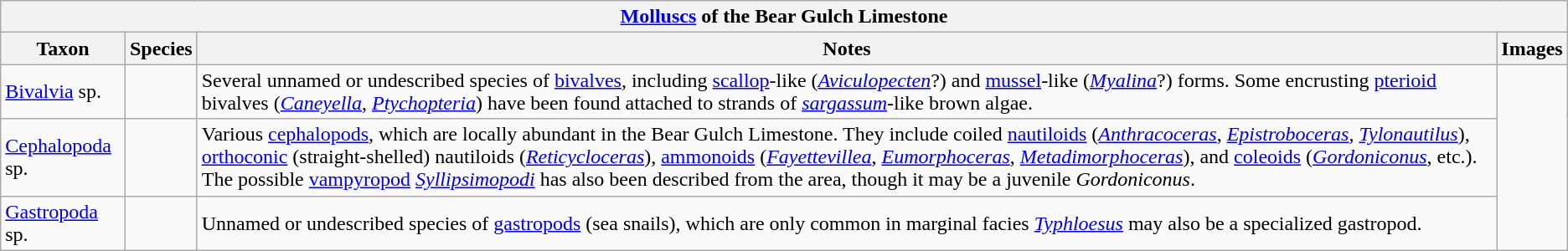<table class="wikitable" align="center">
<tr>
<th colspan="4" align="center"><strong><a href='#'>Molluscs</a> of the Bear Gulch Limestone</strong></th>
</tr>
<tr>
<th>Taxon</th>
<th>Species</th>
<th>Notes</th>
<th>Images</th>
</tr>
<tr>
<td><a href='#'>Bivalvia</a> sp.</td>
<td></td>
<td>Several unnamed or undescribed species of <a href='#'>bivalves</a>, including <a href='#'>scallop</a>-like (<em><a href='#'>Aviculopecten</a></em>?) and <a href='#'>mussel</a>-like (<em><a href='#'>Myalina</a></em>?) forms. Some encrusting <a href='#'>pterioid</a> bivalves (<em><a href='#'>Caneyella</a></em>, <em><a href='#'>Ptychopteria</a></em>) have been found attached to strands of <em><a href='#'>sargassum</a></em>-like brown algae.</td>
<td rowspan="99"><br></td>
</tr>
<tr>
<td><a href='#'>Cephalopoda</a> sp.</td>
<td></td>
<td>Various <a href='#'>cephalopods</a>, which are locally abundant in the Bear Gulch Limestone. They include coiled <a href='#'>nautiloids</a> (<em><a href='#'>Anthracoceras</a></em>, <em><a href='#'>Epistroboceras</a>, <a href='#'>Tylonautilus</a></em>), <a href='#'>orthoconic</a> (straight-shelled) nautiloids (<em><a href='#'>Reticycloceras</a></em>), <a href='#'>ammonoids</a> (<em><a href='#'>Fayettevillea</a></em>, <em><a href='#'>Eumorphoceras</a></em>, <em><a href='#'>Metadimorphoceras</a></em>), and <a href='#'>coleoids</a> (<em><a href='#'>Gordoniconus</a></em>, etc.). The possible <a href='#'>vampyropod</a> <em><a href='#'>Syllipsimopodi</a></em> has also been described from the area, though it may be a juvenile <em>Gordoniconus</em>.</td>
</tr>
<tr>
<td><a href='#'>Gastropoda</a> sp.</td>
<td></td>
<td>Unnamed or undescribed species of <a href='#'>gastropods</a> (sea snails), which are only common in marginal facies <em><a href='#'>Typhloesus</a></em> may also be a specialized gastropod.</td>
</tr>
</table>
